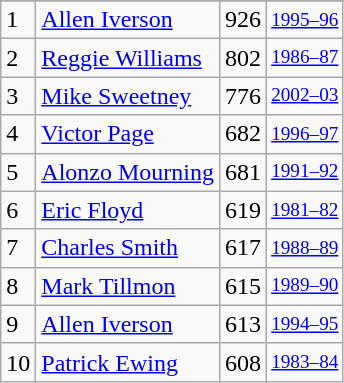<table class="wikitable">
<tr>
</tr>
<tr>
<td>1</td>
<td><a href='#'>Allen Iverson</a></td>
<td>926</td>
<td style="font-size:80%;"><a href='#'>1995–96</a></td>
</tr>
<tr>
<td>2</td>
<td><a href='#'>Reggie Williams</a></td>
<td>802</td>
<td style="font-size:80%;"><a href='#'>1986–87</a></td>
</tr>
<tr>
<td>3</td>
<td><a href='#'>Mike Sweetney</a></td>
<td>776</td>
<td style="font-size:80%;"><a href='#'>2002–03</a></td>
</tr>
<tr>
<td>4</td>
<td><a href='#'>Victor Page</a></td>
<td>682</td>
<td style="font-size:80%;"><a href='#'>1996–97</a></td>
</tr>
<tr>
<td>5</td>
<td><a href='#'>Alonzo Mourning</a></td>
<td>681</td>
<td style="font-size:80%;"><a href='#'>1991–92</a></td>
</tr>
<tr>
<td>6</td>
<td><a href='#'>Eric Floyd</a></td>
<td>619</td>
<td style="font-size:80%;"><a href='#'>1981–82</a></td>
</tr>
<tr>
<td>7</td>
<td><a href='#'>Charles Smith</a></td>
<td>617</td>
<td style="font-size:80%;"><a href='#'>1988–89</a></td>
</tr>
<tr>
<td>8</td>
<td><a href='#'>Mark Tillmon</a></td>
<td>615</td>
<td style="font-size:80%;"><a href='#'>1989–90</a></td>
</tr>
<tr>
<td>9</td>
<td><a href='#'>Allen Iverson</a></td>
<td>613</td>
<td style="font-size:80%;"><a href='#'>1994–95</a></td>
</tr>
<tr>
<td>10</td>
<td><a href='#'>Patrick Ewing</a></td>
<td>608</td>
<td style="font-size:80%;"><a href='#'>1983–84</a></td>
</tr>
</table>
